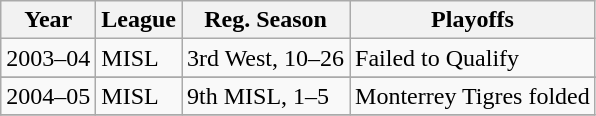<table class="wikitable">
<tr>
<th>Year</th>
<th>League</th>
<th>Reg. Season</th>
<th>Playoffs</th>
</tr>
<tr>
<td>2003–04</td>
<td>MISL</td>
<td>3rd West, 10–26</td>
<td>Failed to Qualify</td>
</tr>
<tr>
</tr>
<tr>
<td>2004–05</td>
<td>MISL</td>
<td>9th MISL, 1–5</td>
<td>Monterrey Tigres folded</td>
</tr>
<tr>
</tr>
</table>
